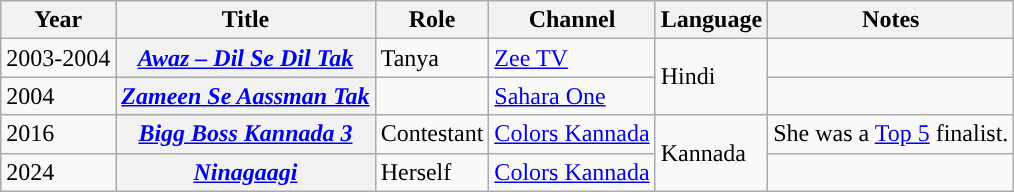<table class="wikitable sortable plainrowheaders" style="text-align: margin;">
<tr>
<th scope="col">Year</th>
<th scope="col">Title</th>
<th scope="col">Role</th>
<th scope="col">Channel</th>
<th scope="col">Language</th>
<th scope="col">Notes</th>
</tr>
<tr>
<td>2003-2004</td>
<th scope="row"><em><a href='#'>Awaz – Dil Se Dil Tak</a></em></th>
<td>Tanya</td>
<td><a href='#'>Zee TV</a></td>
<td rowspan="2">Hindi</td>
<td></td>
</tr>
<tr>
<td>2004</td>
<th scope="row"><em><a href='#'>Zameen Se Aassman Tak</a></em></th>
<td></td>
<td><a href='#'>Sahara One</a></td>
<td></td>
</tr>
<tr>
<td>2016</td>
<th scope="row"><em><a href='#'>Bigg Boss Kannada 3</a></em></th>
<td>Contestant</td>
<td><a href='#'>Colors Kannada</a></td>
<td rowspan="2">Kannada</td>
<td>She was a <a href='#'>Top 5</a> finalist.</td>
</tr>
<tr>
<td>2024</td>
<th scope="row"><em><a href='#'>Ninagaagi</a></em></th>
<td>Herself</td>
<td><a href='#'>Colors Kannada</a></td>
<td></td>
</tr>
</table>
